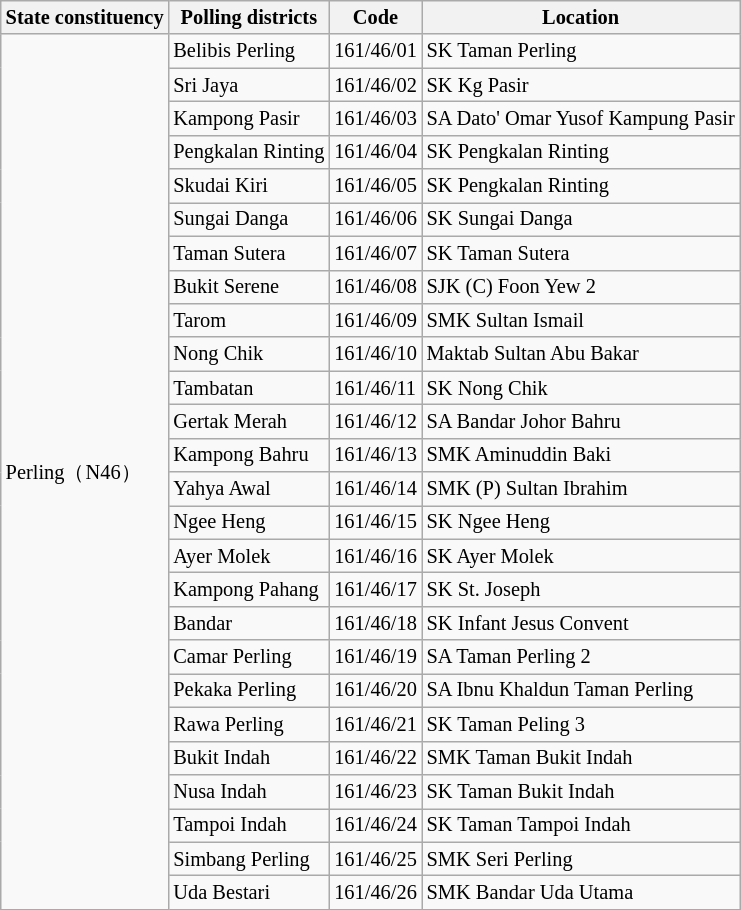<table class="wikitable sortable mw-collapsible" style="white-space:nowrap;font-size:85%">
<tr>
<th>State constituency</th>
<th>Polling districts</th>
<th>Code</th>
<th>Location</th>
</tr>
<tr>
<td rowspan="26">Perling（N46）</td>
<td>Belibis Perling</td>
<td>161/46/01</td>
<td>SK Taman Perling</td>
</tr>
<tr>
<td>Sri Jaya</td>
<td>161/46/02</td>
<td>SK Kg Pasir</td>
</tr>
<tr>
<td>Kampong Pasir</td>
<td>161/46/03</td>
<td>SA Dato' Omar Yusof Kampung Pasir</td>
</tr>
<tr>
<td>Pengkalan Rinting</td>
<td>161/46/04</td>
<td>SK Pengkalan Rinting</td>
</tr>
<tr>
<td>Skudai Kiri</td>
<td>161/46/05</td>
<td>SK Pengkalan Rinting</td>
</tr>
<tr>
<td>Sungai Danga</td>
<td>161/46/06</td>
<td>SK Sungai Danga</td>
</tr>
<tr>
<td>Taman Sutera</td>
<td>161/46/07</td>
<td>SK Taman Sutera</td>
</tr>
<tr>
<td>Bukit Serene</td>
<td>161/46/08</td>
<td>SJK (C) Foon Yew 2</td>
</tr>
<tr>
<td>Tarom</td>
<td>161/46/09</td>
<td>SMK Sultan Ismail</td>
</tr>
<tr>
<td>Nong Chik</td>
<td>161/46/10</td>
<td>Maktab Sultan Abu Bakar</td>
</tr>
<tr>
<td>Tambatan</td>
<td>161/46/11</td>
<td>SK Nong Chik</td>
</tr>
<tr>
<td>Gertak Merah</td>
<td>161/46/12</td>
<td>SA Bandar Johor Bahru</td>
</tr>
<tr>
<td>Kampong Bahru</td>
<td>161/46/13</td>
<td>SMK Aminuddin Baki</td>
</tr>
<tr>
<td>Yahya Awal</td>
<td>161/46/14</td>
<td>SMK (P) Sultan Ibrahim</td>
</tr>
<tr>
<td>Ngee Heng</td>
<td>161/46/15</td>
<td>SK Ngee Heng</td>
</tr>
<tr>
<td>Ayer Molek</td>
<td>161/46/16</td>
<td>SK Ayer Molek</td>
</tr>
<tr>
<td>Kampong Pahang</td>
<td>161/46/17</td>
<td>SK St. Joseph</td>
</tr>
<tr>
<td>Bandar</td>
<td>161/46/18</td>
<td>SK Infant Jesus Convent</td>
</tr>
<tr>
<td>Camar Perling</td>
<td>161/46/19</td>
<td>SA Taman Perling 2</td>
</tr>
<tr>
<td>Pekaka Perling</td>
<td>161/46/20</td>
<td>SA Ibnu Khaldun Taman Perling</td>
</tr>
<tr>
<td>Rawa Perling</td>
<td>161/46/21</td>
<td>SK Taman Peling 3</td>
</tr>
<tr>
<td>Bukit Indah</td>
<td>161/46/22</td>
<td>SMK Taman Bukit Indah</td>
</tr>
<tr>
<td>Nusa Indah</td>
<td>161/46/23</td>
<td>SK Taman Bukit Indah</td>
</tr>
<tr>
<td>Tampoi Indah</td>
<td>161/46/24</td>
<td>SK Taman Tampoi Indah</td>
</tr>
<tr>
<td>Simbang Perling</td>
<td>161/46/25</td>
<td>SMK Seri Perling</td>
</tr>
<tr>
<td>Uda Bestari</td>
<td>161/46/26</td>
<td>SMK Bandar Uda Utama</td>
</tr>
</table>
